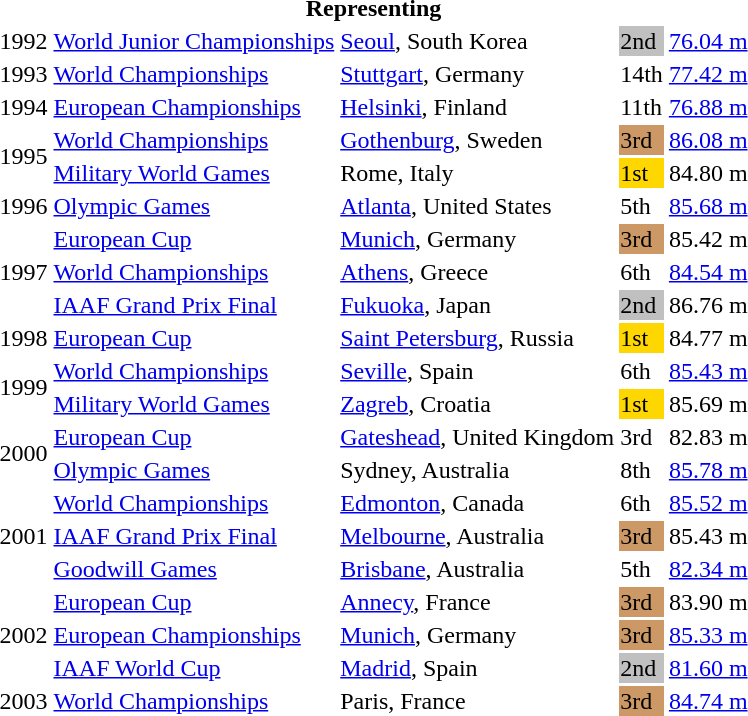<table>
<tr>
<th colspan="5">Representing </th>
</tr>
<tr>
<td>1992</td>
<td><a href='#'>World Junior Championships</a></td>
<td><a href='#'>Seoul</a>, South Korea</td>
<td bgcolor="silver">2nd</td>
<td><a href='#'>76.04 m</a></td>
</tr>
<tr>
<td>1993</td>
<td><a href='#'>World Championships</a></td>
<td><a href='#'>Stuttgart</a>, Germany</td>
<td>14th</td>
<td><a href='#'>77.42 m</a></td>
</tr>
<tr>
<td>1994</td>
<td><a href='#'>European Championships</a></td>
<td><a href='#'>Helsinki</a>, Finland</td>
<td>11th</td>
<td><a href='#'>76.88 m</a></td>
</tr>
<tr>
<td rowspan=2>1995</td>
<td><a href='#'>World Championships</a></td>
<td><a href='#'>Gothenburg</a>, Sweden</td>
<td bgcolor="cc9966">3rd</td>
<td><a href='#'>86.08 m</a></td>
</tr>
<tr>
<td><a href='#'>Military World Games</a></td>
<td>Rome, Italy</td>
<td bgcolor=gold>1st</td>
<td>84.80 m</td>
</tr>
<tr>
<td>1996</td>
<td><a href='#'>Olympic Games</a></td>
<td><a href='#'>Atlanta</a>, United States</td>
<td>5th</td>
<td><a href='#'>85.68 m</a></td>
</tr>
<tr>
<td rowspan=3>1997</td>
<td><a href='#'>European Cup</a></td>
<td><a href='#'>Munich</a>, Germany</td>
<td bgcolor=cc9966>3rd</td>
<td>85.42 m</td>
</tr>
<tr>
<td><a href='#'>World Championships</a></td>
<td><a href='#'>Athens</a>, Greece</td>
<td>6th</td>
<td><a href='#'>84.54 m</a></td>
</tr>
<tr>
<td><a href='#'>IAAF Grand Prix Final</a></td>
<td><a href='#'>Fukuoka</a>, Japan</td>
<td bgcolor="silver">2nd</td>
<td>86.76 m</td>
</tr>
<tr>
<td>1998</td>
<td><a href='#'>European Cup</a></td>
<td><a href='#'>Saint Petersburg</a>, Russia</td>
<td bgcolor=gold>1st</td>
<td>84.77 m</td>
</tr>
<tr>
<td rowspan=2>1999</td>
<td><a href='#'>World Championships</a></td>
<td><a href='#'>Seville</a>, Spain</td>
<td>6th</td>
<td><a href='#'>85.43 m</a></td>
</tr>
<tr>
<td><a href='#'>Military World Games</a></td>
<td><a href='#'>Zagreb</a>, Croatia</td>
<td bgcolor=gold>1st</td>
<td>85.69 m </td>
</tr>
<tr>
<td rowspan=2>2000</td>
<td><a href='#'>European Cup</a></td>
<td><a href='#'>Gateshead</a>, United Kingdom</td>
<td cc9966>3rd</td>
<td>82.83 m</td>
</tr>
<tr>
<td><a href='#'>Olympic Games</a></td>
<td>Sydney, Australia</td>
<td>8th</td>
<td><a href='#'>85.78 m</a></td>
</tr>
<tr>
<td rowspan=3>2001</td>
<td><a href='#'>World Championships</a></td>
<td><a href='#'>Edmonton</a>, Canada</td>
<td>6th</td>
<td><a href='#'>85.52 m</a></td>
</tr>
<tr>
<td><a href='#'>IAAF Grand Prix Final</a></td>
<td><a href='#'>Melbourne</a>, Australia</td>
<td bgcolor=cc9966>3rd</td>
<td>85.43 m</td>
</tr>
<tr>
<td><a href='#'>Goodwill Games</a></td>
<td><a href='#'>Brisbane</a>, Australia</td>
<td>5th</td>
<td><a href='#'>82.34 m</a></td>
</tr>
<tr>
<td rowspan=3>2002</td>
<td><a href='#'>European Cup</a></td>
<td><a href='#'>Annecy</a>, France</td>
<td bgcolor=cc9966>3rd</td>
<td>83.90 m</td>
</tr>
<tr>
<td><a href='#'>European Championships</a></td>
<td><a href='#'>Munich</a>, Germany</td>
<td bgcolor="cc9966">3rd</td>
<td><a href='#'>85.33 m</a></td>
</tr>
<tr>
<td><a href='#'>IAAF World Cup</a></td>
<td><a href='#'>Madrid</a>, Spain</td>
<td bgcolor=silver>2nd</td>
<td><a href='#'>81.60 m</a></td>
</tr>
<tr>
<td>2003</td>
<td><a href='#'>World Championships</a></td>
<td>Paris, France</td>
<td bgcolor="cc9966">3rd</td>
<td><a href='#'>84.74 m</a></td>
</tr>
</table>
